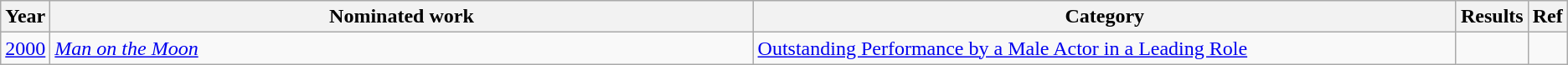<table class="wikitable">
<tr>
<th scope="col" style="width:1em;">Year</th>
<th scope="col" style="width:35em;">Nominated work</th>
<th scope="col" style="width:35em;">Category</th>
<th scope="col" style="width:1em;">Results</th>
<th scope="col" style="width:1em;">Ref</th>
</tr>
<tr>
<td><a href='#'>2000</a></td>
<td><em><a href='#'>Man on the Moon</a></em></td>
<td><a href='#'>Outstanding Performance by a Male Actor in a Leading Role</a></td>
<td></td>
<td></td>
</tr>
</table>
